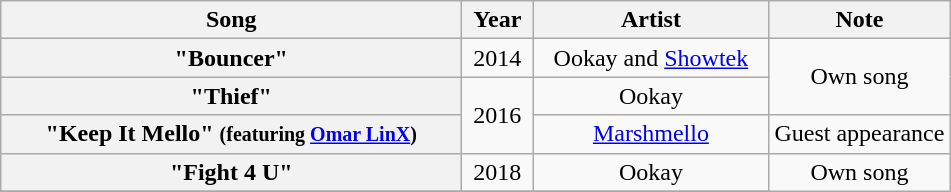<table class="wikitable plainrowheaders" style="text-align:center;">
<tr>
<th style="width:300px;">Song</th>
<th style="width:40px;">Year</th>
<th style="width:150px;">Artist</th>
<th>Note</th>
</tr>
<tr>
<th scope="row">"Bouncer"</th>
<td>2014</td>
<td>Ookay and <a href='#'>Showtek</a></td>
<td rowspan="2">Own song</td>
</tr>
<tr>
<th scope="row">"Thief"</th>
<td rowspan="2">2016</td>
<td>Ookay</td>
</tr>
<tr>
<th scope="row">"Keep It Mello" <small>(featuring <a href='#'>Omar LinX</a>)</small></th>
<td><a href='#'>Marshmello</a></td>
<td>Guest appearance</td>
</tr>
<tr>
<th scope="row">"Fight 4 U"</th>
<td>2018</td>
<td>Ookay</td>
<td rowspan="0">Own song</td>
</tr>
<tr>
</tr>
</table>
